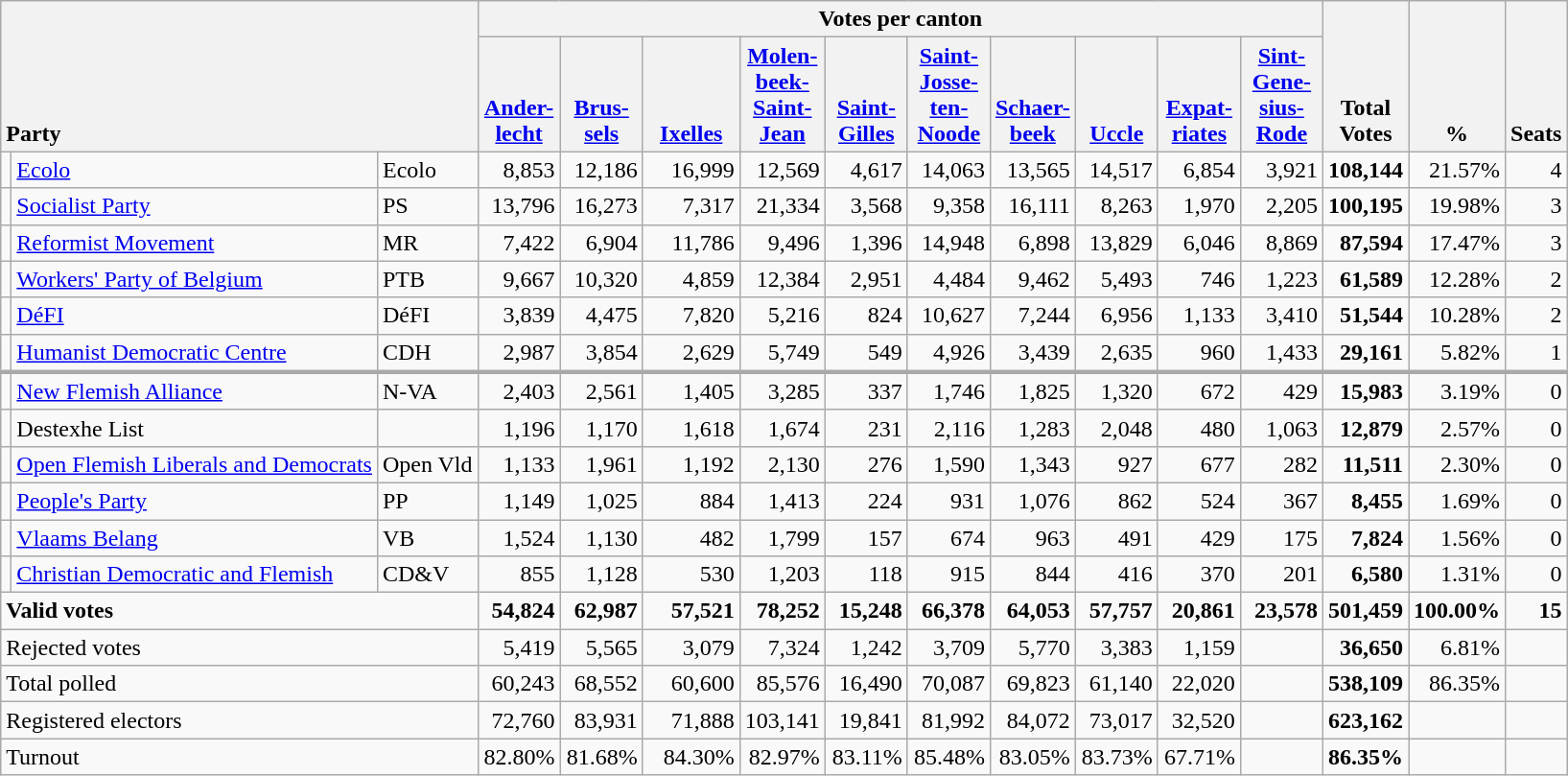<table class="wikitable" border="1" style="text-align:right;">
<tr>
<th style="text-align:left;" valign=bottom rowspan=2 colspan=3>Party</th>
<th colspan=10>Votes per canton</th>
<th align=center valign=bottom rowspan=2 width="50">Total Votes</th>
<th align=center valign=bottom rowspan=2 width="50">%</th>
<th align=center valign=bottom rowspan=2>Seats</th>
</tr>
<tr>
<th align=center valign=bottom width="50"><a href='#'>Ander- lecht</a></th>
<th align=center valign=bottom width="50"><a href='#'>Brus- sels</a></th>
<th align=center valign=bottom width="60"><a href='#'>Ixelles</a></th>
<th align=center valign=bottom width="50"><a href='#'>Molen- beek-<br>Saint-<br>Jean</a></th>
<th align=center valign=bottom width="50"><a href='#'>Saint-<br>Gilles</a></th>
<th align=center valign=bottom width="50"><a href='#'>Saint-<br>Josse-<br>ten-Noode</a></th>
<th align=center valign=bottom width="50"><a href='#'>Schaer- beek</a></th>
<th align=center valign=bottom width="50"><a href='#'>Uccle</a></th>
<th align=center valign=bottom width="50"><a href='#'>Expat- riates</a></th>
<th align=center valign=bottom width="50"><a href='#'>Sint-<br>Gene- sius-<br>Rode</a></th>
</tr>
<tr>
<td></td>
<td align=left><a href='#'>Ecolo</a></td>
<td align=left>Ecolo</td>
<td>8,853</td>
<td>12,186</td>
<td>16,999</td>
<td>12,569</td>
<td>4,617</td>
<td>14,063</td>
<td>13,565</td>
<td>14,517</td>
<td>6,854</td>
<td>3,921</td>
<td><strong>108,144</strong></td>
<td>21.57%</td>
<td>4</td>
</tr>
<tr>
<td></td>
<td align=left><a href='#'>Socialist Party</a></td>
<td align=left>PS</td>
<td>13,796</td>
<td>16,273</td>
<td>7,317</td>
<td>21,334</td>
<td>3,568</td>
<td>9,358</td>
<td>16,111</td>
<td>8,263</td>
<td>1,970</td>
<td>2,205</td>
<td><strong>100,195</strong></td>
<td>19.98%</td>
<td>3</td>
</tr>
<tr>
<td></td>
<td align=left><a href='#'>Reformist Movement</a></td>
<td align=left>MR</td>
<td>7,422</td>
<td>6,904</td>
<td>11,786</td>
<td>9,496</td>
<td>1,396</td>
<td>14,948</td>
<td>6,898</td>
<td>13,829</td>
<td>6,046</td>
<td>8,869</td>
<td><strong>87,594</strong></td>
<td>17.47%</td>
<td>3</td>
</tr>
<tr>
<td></td>
<td align=left><a href='#'>Workers' Party of Belgium</a></td>
<td align=left>PTB</td>
<td>9,667</td>
<td>10,320</td>
<td>4,859</td>
<td>12,384</td>
<td>2,951</td>
<td>4,484</td>
<td>9,462</td>
<td>5,493</td>
<td>746</td>
<td>1,223</td>
<td><strong>61,589</strong></td>
<td>12.28%</td>
<td>2</td>
</tr>
<tr>
<td></td>
<td align=left><a href='#'>DéFI</a></td>
<td align=left>DéFI</td>
<td>3,839</td>
<td>4,475</td>
<td>7,820</td>
<td>5,216</td>
<td>824</td>
<td>10,627</td>
<td>7,244</td>
<td>6,956</td>
<td>1,133</td>
<td>3,410</td>
<td><strong>51,544</strong></td>
<td>10.28%</td>
<td>2</td>
</tr>
<tr>
<td></td>
<td align=left style="white-space: nowrap;"><a href='#'>Humanist Democratic Centre</a></td>
<td align=left>CDH</td>
<td>2,987</td>
<td>3,854</td>
<td>2,629</td>
<td>5,749</td>
<td>549</td>
<td>4,926</td>
<td>3,439</td>
<td>2,635</td>
<td>960</td>
<td>1,433</td>
<td><strong>29,161</strong></td>
<td>5.82%</td>
<td>1</td>
</tr>
<tr style="border-top:3px solid darkgray;">
<td></td>
<td align=left><a href='#'>New Flemish Alliance</a></td>
<td align=left>N-VA</td>
<td>2,403</td>
<td>2,561</td>
<td>1,405</td>
<td>3,285</td>
<td>337</td>
<td>1,746</td>
<td>1,825</td>
<td>1,320</td>
<td>672</td>
<td>429</td>
<td><strong>15,983</strong></td>
<td>3.19%</td>
<td>0</td>
</tr>
<tr>
<td></td>
<td align=left>Destexhe List</td>
<td align=left></td>
<td>1,196</td>
<td>1,170</td>
<td>1,618</td>
<td>1,674</td>
<td>231</td>
<td>2,116</td>
<td>1,283</td>
<td>2,048</td>
<td>480</td>
<td>1,063</td>
<td><strong>12,879</strong></td>
<td>2.57%</td>
<td>0</td>
</tr>
<tr>
<td></td>
<td align=left style="white-space: nowrap;"><a href='#'>Open Flemish Liberals and Democrats</a></td>
<td align=left style="white-space: nowrap;">Open Vld</td>
<td>1,133</td>
<td>1,961</td>
<td>1,192</td>
<td>2,130</td>
<td>276</td>
<td>1,590</td>
<td>1,343</td>
<td>927</td>
<td>677</td>
<td>282</td>
<td><strong>11,511</strong></td>
<td>2.30%</td>
<td>0</td>
</tr>
<tr>
<td></td>
<td align=left><a href='#'>People's Party</a></td>
<td align=left>PP</td>
<td>1,149</td>
<td>1,025</td>
<td>884</td>
<td>1,413</td>
<td>224</td>
<td>931</td>
<td>1,076</td>
<td>862</td>
<td>524</td>
<td>367</td>
<td><strong>8,455</strong></td>
<td>1.69%</td>
<td>0</td>
</tr>
<tr>
<td></td>
<td align=left><a href='#'>Vlaams Belang</a></td>
<td align=left>VB</td>
<td>1,524</td>
<td>1,130</td>
<td>482</td>
<td>1,799</td>
<td>157</td>
<td>674</td>
<td>963</td>
<td>491</td>
<td>429</td>
<td>175</td>
<td><strong>7,824</strong></td>
<td>1.56%</td>
<td>0</td>
</tr>
<tr>
<td></td>
<td align=left><a href='#'>Christian Democratic and Flemish</a></td>
<td align=left>CD&V</td>
<td>855</td>
<td>1,128</td>
<td>530</td>
<td>1,203</td>
<td>118</td>
<td>915</td>
<td>844</td>
<td>416</td>
<td>370</td>
<td>201</td>
<td><strong>6,580</strong></td>
<td>1.31%</td>
<td>0</td>
</tr>
<tr style="font-weight:bold">
<td align=left colspan=3>Valid votes</td>
<td>54,824</td>
<td>62,987</td>
<td>57,521</td>
<td>78,252</td>
<td>15,248</td>
<td>66,378</td>
<td>64,053</td>
<td>57,757</td>
<td>20,861</td>
<td>23,578</td>
<td>501,459</td>
<td>100.00%</td>
<td>15</td>
</tr>
<tr>
<td align=left colspan=3>Rejected votes</td>
<td>5,419</td>
<td>5,565</td>
<td>3,079</td>
<td>7,324</td>
<td>1,242</td>
<td>3,709</td>
<td>5,770</td>
<td>3,383</td>
<td>1,159</td>
<td></td>
<td><strong>36,650</strong></td>
<td>6.81%</td>
<td></td>
</tr>
<tr>
<td align=left colspan=3>Total polled</td>
<td>60,243</td>
<td>68,552</td>
<td>60,600</td>
<td>85,576</td>
<td>16,490</td>
<td>70,087</td>
<td>69,823</td>
<td>61,140</td>
<td>22,020</td>
<td></td>
<td><strong>538,109</strong></td>
<td>86.35%</td>
<td></td>
</tr>
<tr>
<td align=left colspan=3>Registered electors</td>
<td>72,760</td>
<td>83,931</td>
<td>71,888</td>
<td>103,141</td>
<td>19,841</td>
<td>81,992</td>
<td>84,072</td>
<td>73,017</td>
<td>32,520</td>
<td></td>
<td><strong>623,162</strong></td>
<td></td>
<td></td>
</tr>
<tr>
<td align=left colspan=3>Turnout</td>
<td>82.80%</td>
<td>81.68%</td>
<td>84.30%</td>
<td>82.97%</td>
<td>83.11%</td>
<td>85.48%</td>
<td>83.05%</td>
<td>83.73%</td>
<td>67.71%</td>
<td></td>
<td><strong>86.35%</strong></td>
<td></td>
<td></td>
</tr>
</table>
